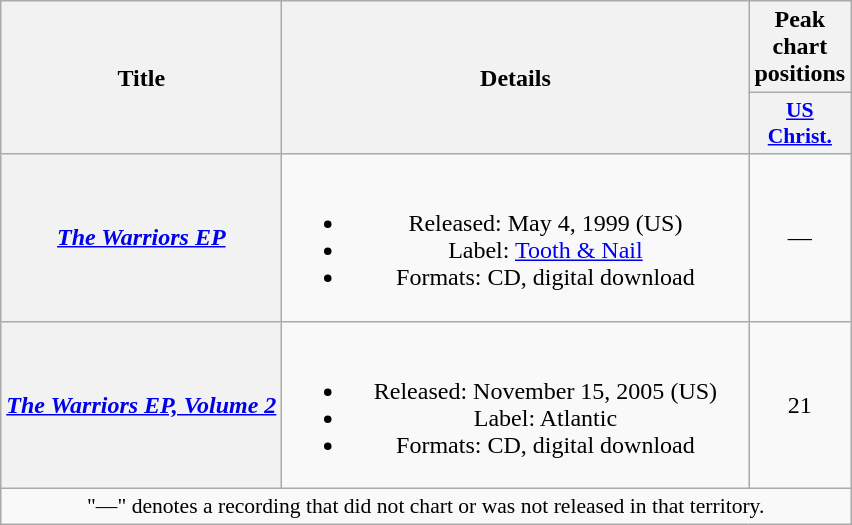<table class="wikitable plainrowheaders" style="text-align:center;">
<tr>
<th scope="col" rowspan="2">Title</th>
<th scope="col" rowspan="2" style="width:19em;">Details</th>
<th scope="col" colspan="1">Peak chart positions</th>
</tr>
<tr>
<th scope="col" style="width:3em;font-size:90%;"><a href='#'>US<br>Christ.</a><br></th>
</tr>
<tr>
<th scope="row"><em><a href='#'>The Warriors EP</a></em></th>
<td><br><ul><li>Released: May 4, 1999 <span>(US)</span></li><li>Label: <a href='#'>Tooth & Nail</a></li><li>Formats: CD, digital download</li></ul></td>
<td>—</td>
</tr>
<tr>
<th scope="row"><em><a href='#'>The Warriors EP, Volume 2</a></em></th>
<td><br><ul><li>Released: November 15, 2005 <span>(US)</span></li><li>Label: Atlantic</li><li>Formats: CD, digital download</li></ul></td>
<td>21</td>
</tr>
<tr>
<td colspan="4" style="font-size:90%">"—" denotes a recording that did not chart or was not released in that territory.</td>
</tr>
</table>
